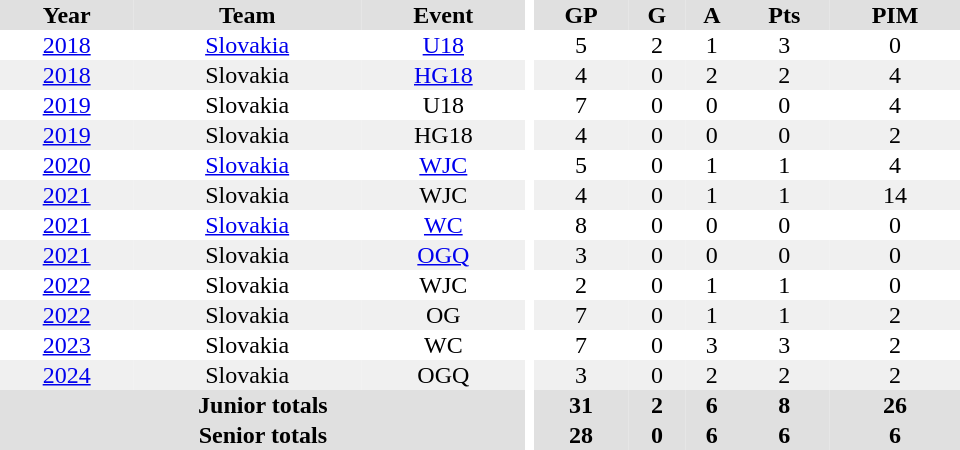<table border="0" cellpadding="1" cellspacing="0" ID="Table3" style="text-align:center; width:40em">
<tr bgcolor="#e0e0e0">
<th>Year</th>
<th>Team</th>
<th>Event</th>
<th rowspan="103" bgcolor="#ffffff"></th>
<th>GP</th>
<th>G</th>
<th>A</th>
<th>Pts</th>
<th>PIM</th>
</tr>
<tr>
<td><a href='#'>2018</a></td>
<td><a href='#'>Slovakia</a></td>
<td><a href='#'>U18</a></td>
<td>5</td>
<td>2</td>
<td>1</td>
<td>3</td>
<td>0</td>
</tr>
<tr bgcolor="#f0f0f0">
<td><a href='#'>2018</a></td>
<td>Slovakia</td>
<td><a href='#'>HG18</a></td>
<td>4</td>
<td>0</td>
<td>2</td>
<td>2</td>
<td>4</td>
</tr>
<tr>
<td><a href='#'>2019</a></td>
<td>Slovakia</td>
<td>U18</td>
<td>7</td>
<td>0</td>
<td>0</td>
<td>0</td>
<td>4</td>
</tr>
<tr bgcolor="#f0f0f0">
<td><a href='#'>2019</a></td>
<td>Slovakia</td>
<td>HG18</td>
<td>4</td>
<td>0</td>
<td>0</td>
<td>0</td>
<td>2</td>
</tr>
<tr>
<td><a href='#'>2020</a></td>
<td><a href='#'>Slovakia</a></td>
<td><a href='#'>WJC</a></td>
<td>5</td>
<td>0</td>
<td>1</td>
<td>1</td>
<td>4</td>
</tr>
<tr bgcolor="#f0f0f0">
<td><a href='#'>2021</a></td>
<td>Slovakia</td>
<td>WJC</td>
<td>4</td>
<td>0</td>
<td>1</td>
<td>1</td>
<td>14</td>
</tr>
<tr>
<td><a href='#'>2021</a></td>
<td><a href='#'>Slovakia</a></td>
<td><a href='#'>WC</a></td>
<td>8</td>
<td>0</td>
<td>0</td>
<td>0</td>
<td>0</td>
</tr>
<tr bgcolor="#f0f0f0">
<td><a href='#'>2021</a></td>
<td>Slovakia</td>
<td><a href='#'>OGQ</a></td>
<td>3</td>
<td>0</td>
<td>0</td>
<td>0</td>
<td>0</td>
</tr>
<tr>
<td><a href='#'>2022</a></td>
<td>Slovakia</td>
<td>WJC</td>
<td>2</td>
<td>0</td>
<td>1</td>
<td>1</td>
<td>0</td>
</tr>
<tr bgcolor="#f0f0f0">
<td><a href='#'>2022</a></td>
<td>Slovakia</td>
<td>OG</td>
<td>7</td>
<td>0</td>
<td>1</td>
<td>1</td>
<td>2</td>
</tr>
<tr>
<td><a href='#'>2023</a></td>
<td>Slovakia</td>
<td>WC</td>
<td>7</td>
<td>0</td>
<td>3</td>
<td>3</td>
<td>2</td>
</tr>
<tr bgcolor="#f0f0f0">
<td><a href='#'>2024</a></td>
<td>Slovakia</td>
<td>OGQ</td>
<td>3</td>
<td>0</td>
<td>2</td>
<td>2</td>
<td>2</td>
</tr>
<tr bgcolor="#e0e0e0">
<th colspan="3">Junior totals</th>
<th>31</th>
<th>2</th>
<th>6</th>
<th>8</th>
<th>26</th>
</tr>
<tr bgcolor="#e0e0e0">
<th colspan="3">Senior totals</th>
<th>28</th>
<th>0</th>
<th>6</th>
<th>6</th>
<th>6</th>
</tr>
</table>
